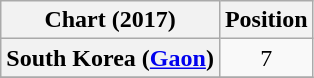<table class="wikitable plainrowheaders">
<tr>
<th>Chart (2017)</th>
<th>Position</th>
</tr>
<tr>
<th scope="row">South Korea (<a href='#'>Gaon</a>)</th>
<td align="center">7</td>
</tr>
<tr>
</tr>
</table>
